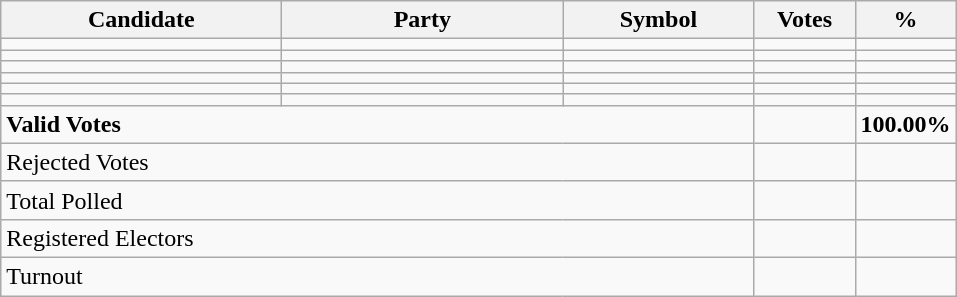<table class="wikitable" border="1" style="text-align:right;">
<tr>
<th align=left width="180">Candidate</th>
<th align=left width="180">Party</th>
<th align=left width="120">Symbol</th>
<th align=left width="60">Votes</th>
<th align=left width="60">%</th>
</tr>
<tr>
<td align=left></td>
<td align=left></td>
<td></td>
<td></td>
<td></td>
</tr>
<tr>
<td align=left></td>
<td align=left></td>
<td></td>
<td></td>
<td></td>
</tr>
<tr>
<td align=left></td>
<td align=left></td>
<td></td>
<td></td>
<td></td>
</tr>
<tr>
<td align=left></td>
<td align=left></td>
<td></td>
<td></td>
<td></td>
</tr>
<tr>
<td align=left></td>
<td align=left></td>
<td></td>
<td></td>
<td></td>
</tr>
<tr>
<td align=left></td>
<td align=left></td>
<td></td>
<td></td>
<td></td>
</tr>
<tr>
<td align=left colspan=3><strong>Valid Votes</strong></td>
<td><strong> </strong></td>
<td><strong>100.00%</strong></td>
</tr>
<tr>
<td align=left colspan=3>Rejected Votes</td>
<td></td>
<td></td>
</tr>
<tr>
<td align=left colspan=3>Total Polled</td>
<td></td>
<td></td>
</tr>
<tr>
<td align=left colspan=3>Registered Electors</td>
<td></td>
<td></td>
</tr>
<tr>
<td align=left colspan=3>Turnout</td>
<td></td>
</tr>
</table>
